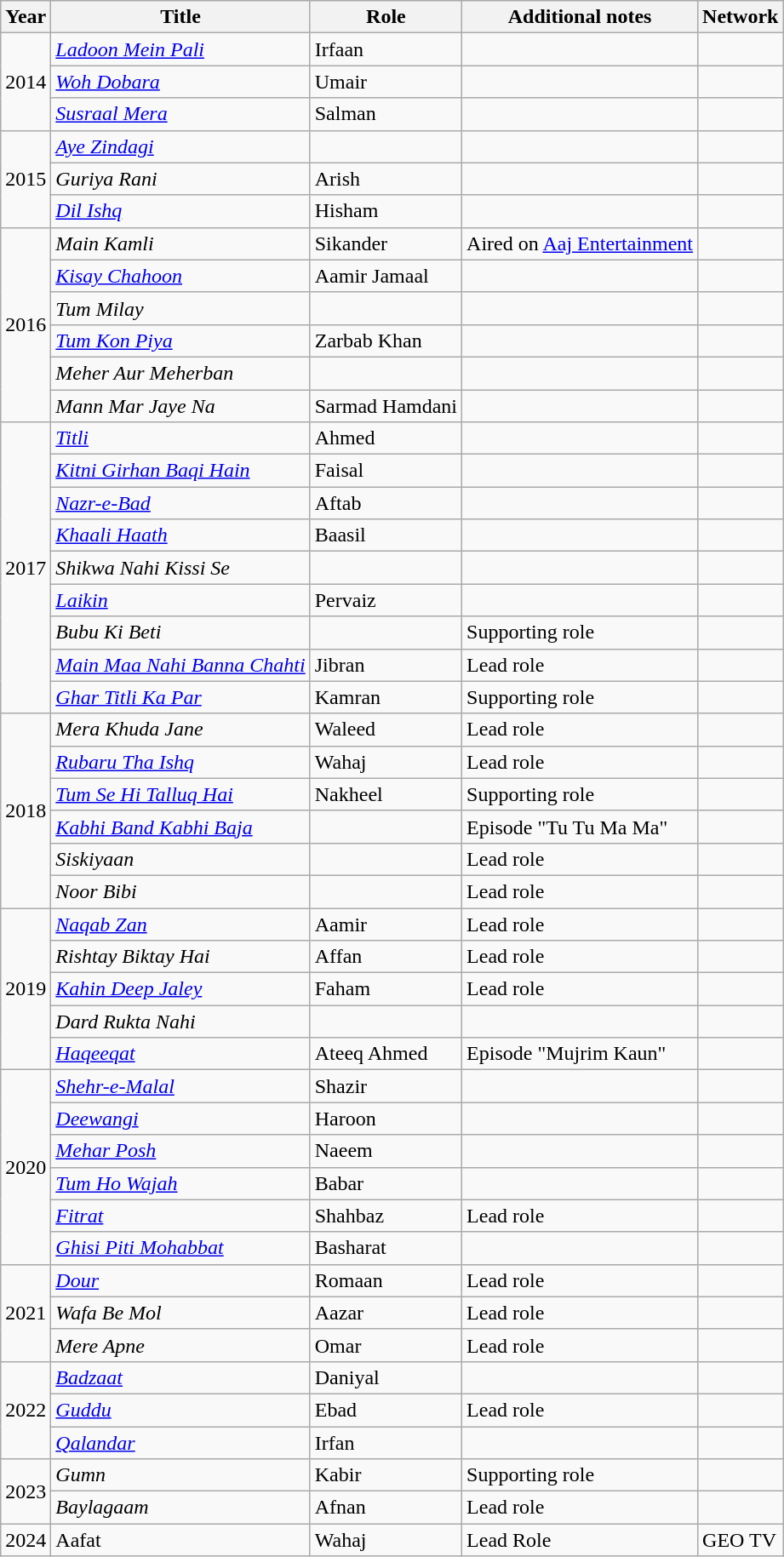<table class="wikitable sortable">
<tr style="text-align:center;">
<th>Year</th>
<th>Title</th>
<th>Role</th>
<th>Additional notes</th>
<th>Network</th>
</tr>
<tr>
<td rowspan="3">2014</td>
<td><em><a href='#'>Ladoon Mein Pali</a></em></td>
<td>Irfaan</td>
<td></td>
<td></td>
</tr>
<tr>
<td><em><a href='#'>Woh Dobara</a></em></td>
<td>Umair</td>
<td></td>
<td></td>
</tr>
<tr>
<td><em><a href='#'>Susraal Mera</a></em></td>
<td>Salman</td>
<td></td>
<td></td>
</tr>
<tr>
<td rowspan="3">2015</td>
<td><em><a href='#'>Aye Zindagi</a></em></td>
<td></td>
<td></td>
<td></td>
</tr>
<tr>
<td><em>Guriya Rani</em></td>
<td>Arish</td>
<td></td>
<td></td>
</tr>
<tr>
<td><em><a href='#'>Dil Ishq</a></em></td>
<td>Hisham</td>
<td></td>
<td></td>
</tr>
<tr>
<td rowspan="6">2016</td>
<td><em>Main Kamli</em></td>
<td>Sikander</td>
<td>Aired on <a href='#'>Aaj Entertainment</a></td>
<td></td>
</tr>
<tr>
<td><em><a href='#'>Kisay Chahoon</a></em></td>
<td>Aamir Jamaal</td>
<td></td>
<td></td>
</tr>
<tr>
<td><em>Tum Milay</em></td>
<td></td>
<td></td>
<td></td>
</tr>
<tr>
<td><em><a href='#'>Tum Kon Piya</a></em></td>
<td>Zarbab Khan</td>
<td></td>
<td></td>
</tr>
<tr>
<td><em>Meher Aur Meherban</em></td>
<td></td>
<td></td>
<td></td>
</tr>
<tr>
<td><em>Mann Mar Jaye Na</em></td>
<td>Sarmad Hamdani</td>
<td></td>
<td></td>
</tr>
<tr>
<td rowspan="9">2017</td>
<td><em><a href='#'>Titli</a></em></td>
<td>Ahmed</td>
<td></td>
<td></td>
</tr>
<tr>
<td><em><a href='#'>Kitni Girhan Baqi Hain</a></em></td>
<td>Faisal</td>
<td></td>
<td></td>
</tr>
<tr>
<td><em><a href='#'>Nazr-e-Bad</a></em></td>
<td>Aftab</td>
<td></td>
<td></td>
</tr>
<tr>
<td><em><a href='#'>Khaali Haath</a></em></td>
<td>Baasil</td>
<td></td>
<td></td>
</tr>
<tr>
<td><em>Shikwa Nahi Kissi Se</em></td>
<td></td>
<td></td>
<td></td>
</tr>
<tr>
<td><em><a href='#'>Laikin</a></em></td>
<td>Pervaiz</td>
<td></td>
<td></td>
</tr>
<tr>
<td><em>Bubu Ki Beti</em></td>
<td></td>
<td>Supporting role</td>
<td></td>
</tr>
<tr>
<td><em><a href='#'>Main Maa Nahi Banna Chahti</a></em></td>
<td>Jibran</td>
<td>Lead role</td>
<td></td>
</tr>
<tr>
<td><em><a href='#'>Ghar Titli Ka Par</a></em></td>
<td>Kamran</td>
<td>Supporting role</td>
<td></td>
</tr>
<tr>
<td rowspan="6">2018</td>
<td><em>Mera Khuda Jane</em></td>
<td>Waleed</td>
<td>Lead role</td>
<td></td>
</tr>
<tr>
<td><em><a href='#'>Rubaru Tha Ishq</a></em></td>
<td>Wahaj</td>
<td>Lead role</td>
<td></td>
</tr>
<tr>
<td><em><a href='#'>Tum Se Hi Talluq Hai</a></em></td>
<td>Nakheel</td>
<td>Supporting role</td>
<td></td>
</tr>
<tr>
<td><em><a href='#'>Kabhi Band Kabhi Baja</a></em></td>
<td></td>
<td>Episode "Tu Tu Ma Ma"</td>
<td></td>
</tr>
<tr>
<td><em>Siskiyaan</em></td>
<td></td>
<td>Lead role</td>
<td></td>
</tr>
<tr>
<td><em>Noor Bibi</em></td>
<td></td>
<td>Lead role</td>
<td></td>
</tr>
<tr>
<td rowspan="5">2019</td>
<td><em><a href='#'>Naqab Zan</a></em></td>
<td>Aamir</td>
<td>Lead role</td>
<td></td>
</tr>
<tr>
<td><em>Rishtay Biktay Hai</em></td>
<td>Affan</td>
<td>Lead role</td>
<td></td>
</tr>
<tr>
<td><em><a href='#'>Kahin Deep Jaley</a></em></td>
<td>Faham</td>
<td>Lead role</td>
<td></td>
</tr>
<tr>
<td><em>Dard Rukta Nahi</em></td>
<td></td>
<td></td>
<td></td>
</tr>
<tr>
<td><em><a href='#'>Haqeeqat</a></em></td>
<td>Ateeq Ahmed</td>
<td>Episode "Mujrim Kaun"</td>
<td></td>
</tr>
<tr>
<td rowspan="6">2020</td>
<td><em><a href='#'>Shehr-e-Malal</a></em></td>
<td>Shazir</td>
<td></td>
<td></td>
</tr>
<tr>
<td><em><a href='#'>Deewangi</a></em></td>
<td>Haroon</td>
<td></td>
<td></td>
</tr>
<tr>
<td><em><a href='#'>Mehar Posh</a></em></td>
<td>Naeem</td>
<td></td>
<td></td>
</tr>
<tr>
<td><em><a href='#'>Tum Ho Wajah</a></em></td>
<td>Babar</td>
<td></td>
<td></td>
</tr>
<tr>
<td><em><a href='#'>Fitrat</a></em></td>
<td>Shahbaz</td>
<td>Lead role</td>
<td></td>
</tr>
<tr>
<td><em><a href='#'>Ghisi Piti Mohabbat</a></em></td>
<td>Basharat</td>
<td></td>
<td></td>
</tr>
<tr>
<td rowspan="3">2021</td>
<td><em><a href='#'>Dour</a></em></td>
<td>Romaan</td>
<td>Lead role</td>
<td></td>
</tr>
<tr>
<td><em>Wafa Be Mol</em></td>
<td>Aazar</td>
<td>Lead role</td>
<td></td>
</tr>
<tr>
<td><em>Mere Apne</em></td>
<td>Omar</td>
<td>Lead role</td>
<td></td>
</tr>
<tr>
<td rowspan="3">2022</td>
<td><em><a href='#'>Badzaat</a></em></td>
<td>Daniyal</td>
<td></td>
<td></td>
</tr>
<tr>
<td><em><a href='#'>Guddu</a></em></td>
<td>Ebad</td>
<td>Lead role</td>
<td></td>
</tr>
<tr>
<td><em><a href='#'>Qalandar</a></em></td>
<td>Irfan</td>
<td></td>
<td></td>
</tr>
<tr>
<td rowspan="2">2023</td>
<td><em>Gumn</em></td>
<td>Kabir</td>
<td>Supporting role</td>
<td></td>
</tr>
<tr>
<td><em>Baylagaam</em></td>
<td>Afnan</td>
<td>Lead role</td>
<td></td>
</tr>
<tr>
<td>2024</td>
<td>Aafat</td>
<td>Wahaj</td>
<td>Lead Role</td>
<td>GEO TV</td>
</tr>
</table>
